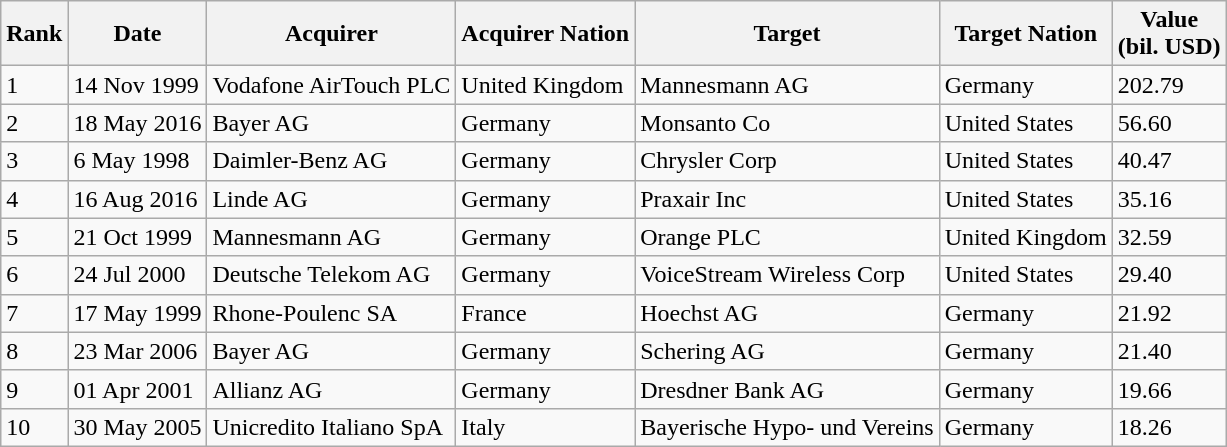<table class="wikitable">
<tr>
<th>Rank</th>
<th>Date</th>
<th>Acquirer</th>
<th>Acquirer Nation</th>
<th>Target</th>
<th>Target Nation</th>
<th>Value<br>(bil. USD)</th>
</tr>
<tr>
<td>1</td>
<td>14 Nov 1999</td>
<td>Vodafone AirTouch PLC</td>
<td>United Kingdom</td>
<td>Mannesmann AG</td>
<td>Germany</td>
<td>202.79</td>
</tr>
<tr>
<td>2</td>
<td>18 May 2016</td>
<td>Bayer AG</td>
<td>Germany</td>
<td>Monsanto Co</td>
<td>United States</td>
<td>56.60</td>
</tr>
<tr>
<td>3</td>
<td>6 May 1998</td>
<td>Daimler-Benz AG</td>
<td>Germany</td>
<td>Chrysler Corp</td>
<td>United States</td>
<td>40.47</td>
</tr>
<tr>
<td>4</td>
<td>16 Aug 2016</td>
<td>Linde AG</td>
<td>Germany</td>
<td>Praxair Inc</td>
<td>United States</td>
<td>35.16</td>
</tr>
<tr>
<td>5</td>
<td>21 Oct 1999</td>
<td>Mannesmann AG</td>
<td>Germany</td>
<td>Orange PLC</td>
<td>United Kingdom</td>
<td>32.59</td>
</tr>
<tr>
<td>6</td>
<td>24 Jul 2000</td>
<td>Deutsche Telekom AG</td>
<td>Germany</td>
<td>VoiceStream Wireless Corp</td>
<td>United States</td>
<td>29.40</td>
</tr>
<tr>
<td>7</td>
<td>17 May 1999</td>
<td>Rhone-Poulenc SA</td>
<td>France</td>
<td>Hoechst AG</td>
<td>Germany</td>
<td>21.92</td>
</tr>
<tr>
<td>8</td>
<td>23 Mar 2006</td>
<td>Bayer AG</td>
<td>Germany</td>
<td>Schering AG</td>
<td>Germany</td>
<td>21.40</td>
</tr>
<tr>
<td>9</td>
<td>01 Apr 2001</td>
<td>Allianz AG</td>
<td>Germany</td>
<td>Dresdner Bank AG</td>
<td>Germany</td>
<td>19.66</td>
</tr>
<tr>
<td>10</td>
<td>30 May 2005</td>
<td>Unicredito Italiano SpA</td>
<td>Italy</td>
<td>Bayerische Hypo- und Vereins</td>
<td>Germany</td>
<td>18.26</td>
</tr>
</table>
